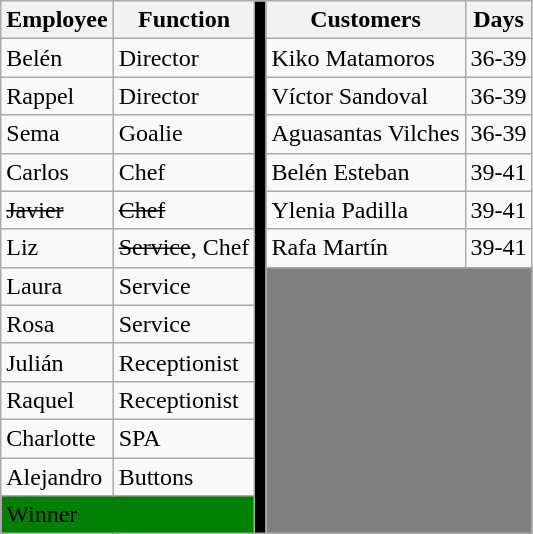<table class=wikitable>
<tr>
<th>Employee</th>
<th>Function</th>
<th rowspan="14" style="background-color: black;"></th>
<th>Customers</th>
<th>Days</th>
</tr>
<tr>
<td>Belén</td>
<td>Director</td>
<td>Kiko Matamoros</td>
<td>36-39</td>
</tr>
<tr>
<td>Rappel</td>
<td>Director</td>
<td>Víctor Sandoval</td>
<td>36-39</td>
</tr>
<tr>
<td>Sema</td>
<td>Goalie</td>
<td>Aguasantas Vilches</td>
<td>36-39</td>
</tr>
<tr>
<td>Carlos</td>
<td>Chef</td>
<td>Belén Esteban</td>
<td>39-41</td>
</tr>
<tr>
<td><s>Javier</s></td>
<td><s>Chef</s></td>
<td>Ylenia Padilla</td>
<td>39-41</td>
</tr>
<tr>
<td>Liz</td>
<td><s>Service</s>, Chef</td>
<td>Rafa Martín</td>
<td>39-41</td>
</tr>
<tr>
<td>Laura</td>
<td>Service</td>
<td colspan="2" rowspan="7" style="background-color: gray;"></td>
</tr>
<tr>
<td>Rosa</td>
<td>Service</td>
</tr>
<tr>
<td>Julián</td>
<td>Receptionist</td>
</tr>
<tr>
<td>Raquel</td>
<td>Receptionist</td>
</tr>
<tr>
<td>Charlotte</td>
<td>SPA</td>
</tr>
<tr>
<td>Alejandro</td>
<td>Buttons</td>
</tr>
<tr>
<td colspan=2 style="background-color: green;">Winner</td>
</tr>
</table>
